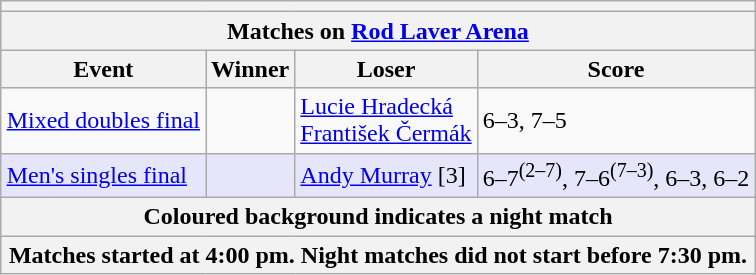<table class="wikitable collapsible uncollapsed" style="margin:1em auto;">
<tr>
<th colspan=4></th>
</tr>
<tr>
<th colspan=4><strong>Matches on <a href='#'>Rod Laver Arena</a></strong></th>
</tr>
<tr>
<th>Event</th>
<th>Winner</th>
<th>Loser</th>
<th>Score</th>
</tr>
<tr>
<td><a href='#'>Mixed doubles final</a></td>
<td></td>
<td> <a href='#'>Lucie Hradecká</a> <br>  <a href='#'>František Čermák</a></td>
<td>6–3, 7–5</td>
</tr>
<tr bgcolor=lavender>
<td><a href='#'>Men's singles final</a></td>
<td></td>
<td> <a href='#'>Andy Murray</a> [3]</td>
<td>6–7<sup>(2–7)</sup>, 7–6<sup>(7–3)</sup>, 6–3, 6–2</td>
</tr>
<tr>
<th colspan=4 align=center>Coloured background indicates a night match</th>
</tr>
<tr>
<th colspan=4 align=center>Matches started at 4:00 pm. Night matches did not start before 7:30 pm.</th>
</tr>
</table>
